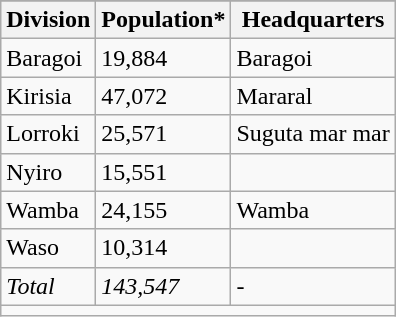<table class="wikitable">
<tr>
</tr>
<tr>
<th>Division</th>
<th>Population*</th>
<th>Headquarters</th>
</tr>
<tr>
<td>Baragoi</td>
<td>19,884</td>
<td>Baragoi</td>
</tr>
<tr>
<td>Kirisia</td>
<td>47,072</td>
<td>Mararal</td>
</tr>
<tr>
<td>Lorroki</td>
<td>25,571</td>
<td>Suguta mar mar</td>
</tr>
<tr>
<td>Nyiro</td>
<td>15,551</td>
<td></td>
</tr>
<tr>
<td>Wamba</td>
<td>24,155</td>
<td>Wamba</td>
</tr>
<tr>
<td>Waso</td>
<td>10,314</td>
<td></td>
</tr>
<tr>
<td><em>Total</em></td>
<td><em>143,547</em></td>
<td>-</td>
</tr>
<tr>
<td colspan=3></td>
</tr>
</table>
